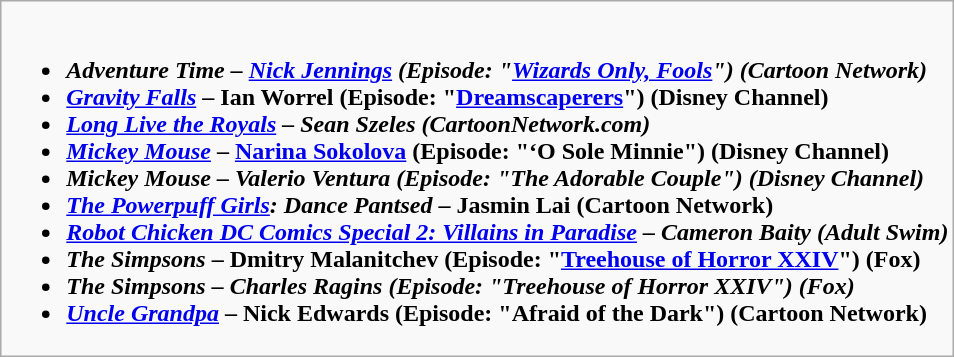<table class="wikitable">
<tr>
<td style="vertical-align:top;"><br><ul><li><strong><em>Adventure Time<em> – <a href='#'>Nick Jennings</a> (Episode: "<a href='#'>Wizards Only, Fools</a>") (Cartoon Network)<strong></li><li></em></strong><a href='#'>Gravity Falls</a></em> – Ian Worrel (Episode: "<a href='#'>Dreamscaperers</a>") (Disney Channel)</strong></li><li><strong><em><a href='#'>Long Live the Royals</a><em> – Sean Szeles (CartoonNetwork.com)<strong></li><li></em></strong><a href='#'>Mickey Mouse</a></em> – <a href='#'>Narina Sokolova</a> (Episode: "‘O Sole Minnie") (Disney Channel)</strong></li><li><strong><em>Mickey Mouse<em> – Valerio Ventura (Episode: "The Adorable Couple") (Disney Channel)<strong></li><li></em></strong><a href='#'>The Powerpuff Girls</a>: Dance Pantsed</em> – Jasmin Lai (Cartoon Network)</strong></li><li><strong><em><a href='#'>Robot Chicken DC Comics Special 2: Villains in Paradise</a><em> – Cameron Baity (Adult Swim)<strong></li><li></em></strong>The Simpsons</em> – Dmitry Malanitchev (Episode: "<a href='#'>Treehouse of Horror XXIV</a>") (Fox)</strong></li><li><strong><em>The Simpsons<em> – Charles Ragins (Episode: "Treehouse of Horror XXIV") (Fox)<strong></li><li></em></strong><a href='#'>Uncle Grandpa</a></em> – Nick Edwards (Episode: "Afraid of the Dark") (Cartoon Network)</strong></li></ul></td>
</tr>
</table>
